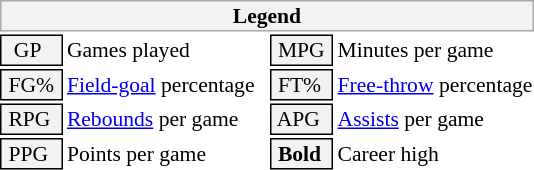<table class="toccolours" style="font-size: 90%; white-space: nowrap;">
<tr>
<th colspan="6" style="background:#f2f2f2; border:1px solid #aaa;">Legend</th>
</tr>
<tr>
<td style="background:#f2f2f2; border:1px solid black;">  GP</td>
<td>Games played</td>
<td style="background:#f2f2f2; border:1px solid black;"> MPG </td>
<td>Minutes per game</td>
</tr>
<tr>
<td style="background:#f2f2f2; border:1px solid black;"> FG% </td>
<td style="padding-right: 8px"><a href='#'>Field-goal</a> percentage</td>
<td style="background:#f2f2f2; border:1px solid black;"> FT% </td>
<td><a href='#'>Free-throw</a> percentage</td>
</tr>
<tr>
<td style="background:#f2f2f2; border:1px solid black;"> RPG </td>
<td><a href='#'>Rebounds</a> per game</td>
<td style="background:#f2f2f2; border:1px solid black;"> APG </td>
<td><a href='#'>Assists</a> per game</td>
</tr>
<tr>
<td style="background:#f2f2f2; border:1px solid black;"> PPG </td>
<td>Points per game</td>
<td style="background-color: #F2F2F2; border: 1px solid black"> <strong>Bold</strong> </td>
<td>Career high</td>
</tr>
<tr>
</tr>
</table>
